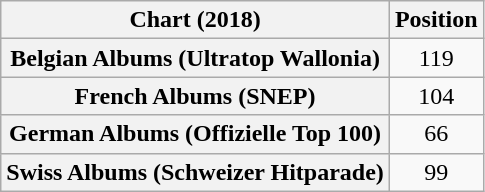<table class="wikitable sortable plainrowheaders" style="text-align:center">
<tr>
<th scope="col">Chart (2018)</th>
<th scope="col">Position</th>
</tr>
<tr>
<th scope="row">Belgian Albums (Ultratop Wallonia)</th>
<td>119</td>
</tr>
<tr>
<th scope="row">French Albums (SNEP)</th>
<td>104</td>
</tr>
<tr>
<th scope="row">German Albums (Offizielle Top 100)</th>
<td>66</td>
</tr>
<tr>
<th scope="row">Swiss Albums (Schweizer Hitparade)</th>
<td>99</td>
</tr>
</table>
